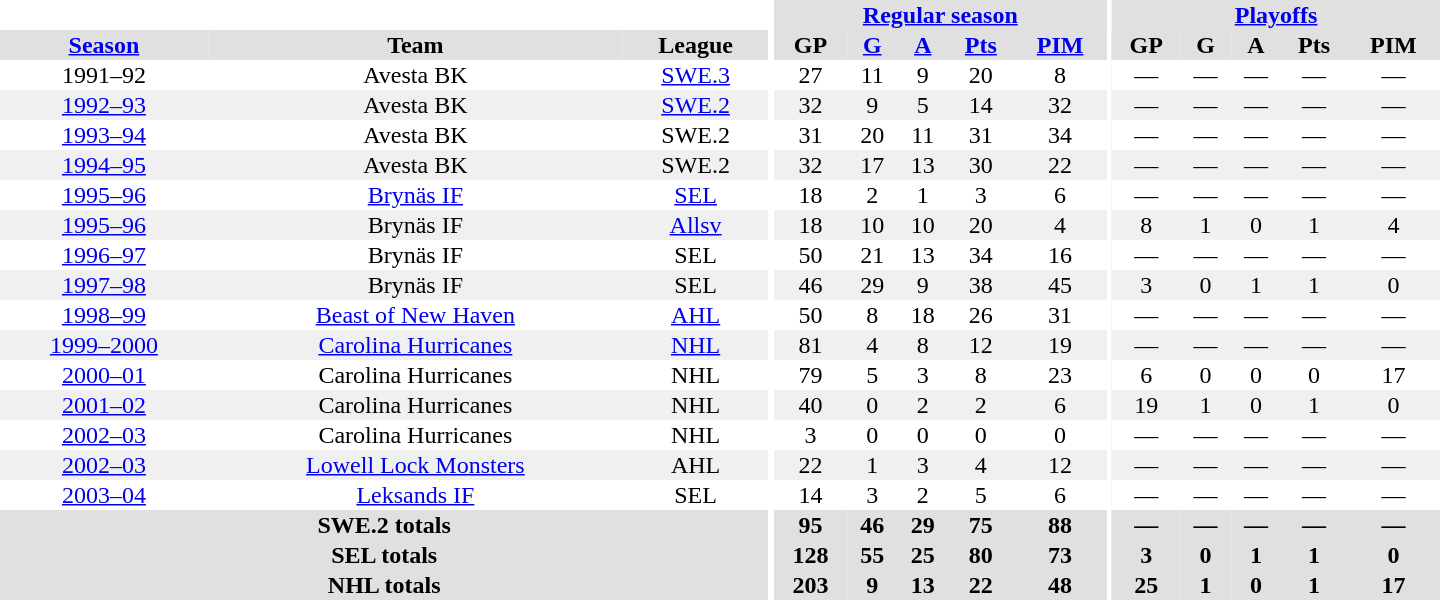<table border="0" cellpadding="1" cellspacing="0" style="text-align:center; width:60em">
<tr bgcolor="#e0e0e0">
<th colspan="3"  bgcolor="#ffffff"></th>
<th rowspan="100" bgcolor="#ffffff"></th>
<th colspan="5"><a href='#'>Regular season</a></th>
<th rowspan="100" bgcolor="#ffffff"></th>
<th colspan="5"><a href='#'>Playoffs</a></th>
</tr>
<tr bgcolor="#e0e0e0">
<th><a href='#'>Season</a></th>
<th>Team</th>
<th>League</th>
<th>GP</th>
<th><a href='#'>G</a></th>
<th><a href='#'>A</a></th>
<th><a href='#'>Pts</a></th>
<th><a href='#'>PIM</a></th>
<th>GP</th>
<th>G</th>
<th>A</th>
<th>Pts</th>
<th>PIM</th>
</tr>
<tr>
<td>1991–92</td>
<td>Avesta BK</td>
<td><a href='#'>SWE.3</a></td>
<td>27</td>
<td>11</td>
<td>9</td>
<td>20</td>
<td>8</td>
<td>—</td>
<td>—</td>
<td>—</td>
<td>—</td>
<td>—</td>
</tr>
<tr bgcolor="#f0f0f0">
<td><a href='#'>1992–93</a></td>
<td>Avesta BK</td>
<td><a href='#'>SWE.2</a></td>
<td>32</td>
<td>9</td>
<td>5</td>
<td>14</td>
<td>32</td>
<td>—</td>
<td>—</td>
<td>—</td>
<td>—</td>
<td>—</td>
</tr>
<tr>
<td><a href='#'>1993–94</a></td>
<td>Avesta BK</td>
<td>SWE.2</td>
<td>31</td>
<td>20</td>
<td>11</td>
<td>31</td>
<td>34</td>
<td>—</td>
<td>—</td>
<td>—</td>
<td>—</td>
<td>—</td>
</tr>
<tr bgcolor="#f0f0f0">
<td><a href='#'>1994–95</a></td>
<td>Avesta BK</td>
<td>SWE.2</td>
<td>32</td>
<td>17</td>
<td>13</td>
<td>30</td>
<td>22</td>
<td>—</td>
<td>—</td>
<td>—</td>
<td>—</td>
<td>—</td>
</tr>
<tr>
<td><a href='#'>1995–96</a></td>
<td><a href='#'>Brynäs IF</a></td>
<td><a href='#'>SEL</a></td>
<td>18</td>
<td>2</td>
<td>1</td>
<td>3</td>
<td>6</td>
<td>—</td>
<td>—</td>
<td>—</td>
<td>—</td>
<td>—</td>
</tr>
<tr bgcolor="#f0f0f0">
<td><a href='#'>1995–96</a></td>
<td>Brynäs IF</td>
<td><a href='#'>Allsv</a></td>
<td>18</td>
<td>10</td>
<td>10</td>
<td>20</td>
<td>4</td>
<td>8</td>
<td>1</td>
<td>0</td>
<td>1</td>
<td>4</td>
</tr>
<tr>
<td><a href='#'>1996–97</a></td>
<td>Brynäs IF</td>
<td>SEL</td>
<td>50</td>
<td>21</td>
<td>13</td>
<td>34</td>
<td>16</td>
<td>—</td>
<td>—</td>
<td>—</td>
<td>—</td>
<td>—</td>
</tr>
<tr bgcolor="#f0f0f0">
<td><a href='#'>1997–98</a></td>
<td>Brynäs IF</td>
<td>SEL</td>
<td>46</td>
<td>29</td>
<td>9</td>
<td>38</td>
<td>45</td>
<td>3</td>
<td>0</td>
<td>1</td>
<td>1</td>
<td>0</td>
</tr>
<tr>
<td><a href='#'>1998–99</a></td>
<td><a href='#'>Beast of New Haven</a></td>
<td><a href='#'>AHL</a></td>
<td>50</td>
<td>8</td>
<td>18</td>
<td>26</td>
<td>31</td>
<td>—</td>
<td>—</td>
<td>—</td>
<td>—</td>
<td>—</td>
</tr>
<tr bgcolor="#f0f0f0">
<td><a href='#'>1999–2000</a></td>
<td><a href='#'>Carolina Hurricanes</a></td>
<td><a href='#'>NHL</a></td>
<td>81</td>
<td>4</td>
<td>8</td>
<td>12</td>
<td>19</td>
<td>—</td>
<td>—</td>
<td>—</td>
<td>—</td>
<td>—</td>
</tr>
<tr>
<td><a href='#'>2000–01</a></td>
<td>Carolina Hurricanes</td>
<td>NHL</td>
<td>79</td>
<td>5</td>
<td>3</td>
<td>8</td>
<td>23</td>
<td>6</td>
<td>0</td>
<td>0</td>
<td>0</td>
<td>17</td>
</tr>
<tr bgcolor="#f0f0f0">
<td><a href='#'>2001–02</a></td>
<td>Carolina Hurricanes</td>
<td>NHL</td>
<td>40</td>
<td>0</td>
<td>2</td>
<td>2</td>
<td>6</td>
<td>19</td>
<td>1</td>
<td>0</td>
<td>1</td>
<td>0</td>
</tr>
<tr>
<td><a href='#'>2002–03</a></td>
<td>Carolina Hurricanes</td>
<td>NHL</td>
<td>3</td>
<td>0</td>
<td>0</td>
<td>0</td>
<td>0</td>
<td>—</td>
<td>—</td>
<td>—</td>
<td>—</td>
<td>—</td>
</tr>
<tr bgcolor="#f0f0f0">
<td><a href='#'>2002–03</a></td>
<td><a href='#'>Lowell Lock Monsters</a></td>
<td>AHL</td>
<td>22</td>
<td>1</td>
<td>3</td>
<td>4</td>
<td>12</td>
<td>—</td>
<td>—</td>
<td>—</td>
<td>—</td>
<td>—</td>
</tr>
<tr>
<td><a href='#'>2003–04</a></td>
<td><a href='#'>Leksands IF</a></td>
<td>SEL</td>
<td>14</td>
<td>3</td>
<td>2</td>
<td>5</td>
<td>6</td>
<td>—</td>
<td>—</td>
<td>—</td>
<td>—</td>
<td>—</td>
</tr>
<tr bgcolor="#e0e0e0">
<th colspan="3">SWE.2 totals</th>
<th>95</th>
<th>46</th>
<th>29</th>
<th>75</th>
<th>88</th>
<th>—</th>
<th>—</th>
<th>—</th>
<th>—</th>
<th>—</th>
</tr>
<tr bgcolor="#e0e0e0">
<th colspan="3">SEL totals</th>
<th>128</th>
<th>55</th>
<th>25</th>
<th>80</th>
<th>73</th>
<th>3</th>
<th>0</th>
<th>1</th>
<th>1</th>
<th>0</th>
</tr>
<tr bgcolor="#e0e0e0">
<th colspan="3">NHL totals</th>
<th>203</th>
<th>9</th>
<th>13</th>
<th>22</th>
<th>48</th>
<th>25</th>
<th>1</th>
<th>0</th>
<th>1</th>
<th>17</th>
</tr>
</table>
